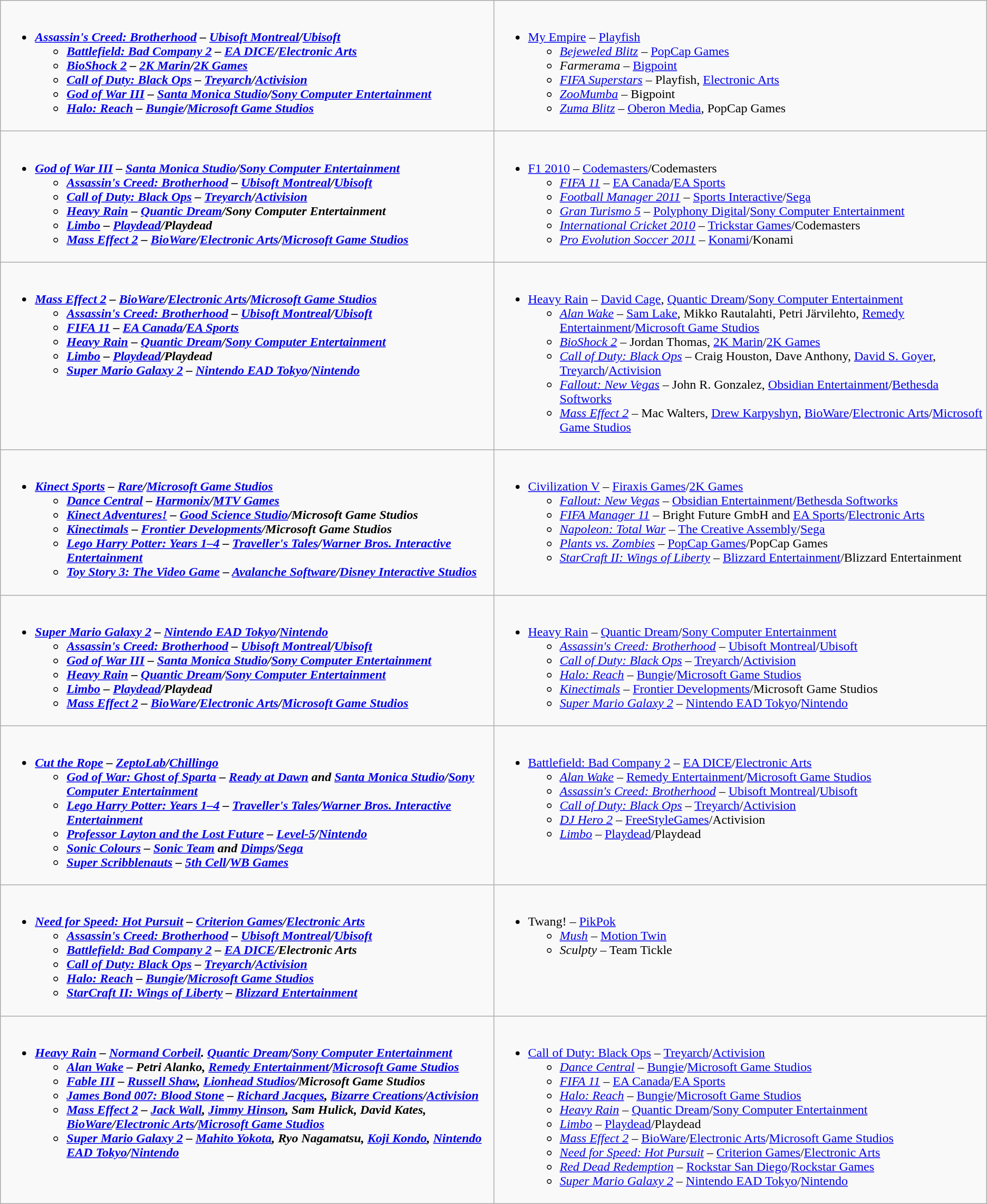<table class=wikitable>
<tr>
<td valign="top" width="50%"><br><ul><li><strong><em><a href='#'>Assassin's Creed: Brotherhood</a><em> – <a href='#'>Ubisoft Montreal</a>/<a href='#'>Ubisoft</a><strong><ul><li></em><a href='#'>Battlefield: Bad Company 2</a><em> – <a href='#'>EA DICE</a>/<a href='#'>Electronic Arts</a></li><li></em><a href='#'>BioShock 2</a><em> – <a href='#'>2K Marin</a>/<a href='#'>2K Games</a></li><li></em><a href='#'>Call of Duty: Black Ops</a><em> – <a href='#'>Treyarch</a>/<a href='#'>Activision</a></li><li></em><a href='#'>God of War III</a><em> – <a href='#'>Santa Monica Studio</a>/<a href='#'>Sony Computer Entertainment</a></li><li></em><a href='#'>Halo: Reach</a><em> – <a href='#'>Bungie</a>/<a href='#'>Microsoft Game Studios</a></li></ul></li></ul></td>
<td valign="top"><br><ul><li></em></strong><a href='#'>My Empire</a></em> – <a href='#'>Playfish</a></strong><ul><li><em><a href='#'>Bejeweled Blitz</a></em> – <a href='#'>PopCap Games</a></li><li><em>Farmerama</em> – <a href='#'>Bigpoint</a></li><li><em><a href='#'>FIFA Superstars</a></em> – Playfish, <a href='#'>Electronic Arts</a></li><li><em><a href='#'>ZooMumba</a></em> – Bigpoint</li><li><em><a href='#'>Zuma Blitz</a></em> – <a href='#'>Oberon Media</a>, PopCap Games</li></ul></li></ul></td>
</tr>
<tr>
<td valign="top" width="50%"><br><ul><li><strong><em><a href='#'>God of War III</a><em> – <a href='#'>Santa Monica Studio</a>/<a href='#'>Sony Computer Entertainment</a><strong><ul><li></em><a href='#'>Assassin's Creed: Brotherhood</a><em> – <a href='#'>Ubisoft Montreal</a>/<a href='#'>Ubisoft</a></li><li></em><a href='#'>Call of Duty: Black Ops</a><em> – <a href='#'>Treyarch</a>/<a href='#'>Activision</a></li><li></em><a href='#'>Heavy Rain</a><em> – <a href='#'>Quantic Dream</a>/Sony Computer Entertainment</li><li></em><a href='#'>Limbo</a><em> – <a href='#'>Playdead</a>/Playdead</li><li></em><a href='#'>Mass Effect 2</a><em> – <a href='#'>BioWare</a>/<a href='#'>Electronic Arts</a>/<a href='#'>Microsoft Game Studios</a></li></ul></li></ul></td>
<td valign="top"><br><ul><li></em></strong><a href='#'>F1 2010</a></em> – <a href='#'>Codemasters</a>/Codemasters</strong><ul><li><em><a href='#'>FIFA 11</a></em> – <a href='#'>EA Canada</a>/<a href='#'>EA Sports</a></li><li><em><a href='#'>Football Manager 2011</a></em> – <a href='#'>Sports Interactive</a>/<a href='#'>Sega</a></li><li><em><a href='#'>Gran Turismo 5</a></em> – <a href='#'>Polyphony Digital</a>/<a href='#'>Sony Computer Entertainment</a></li><li><em><a href='#'>International Cricket 2010</a></em> – <a href='#'>Trickstar Games</a>/Codemasters</li><li><em><a href='#'>Pro Evolution Soccer 2011</a></em> – <a href='#'>Konami</a>/Konami</li></ul></li></ul></td>
</tr>
<tr>
<td valign="top" width="50%"><br><ul><li><strong><em><a href='#'>Mass Effect 2</a><em> – <a href='#'>BioWare</a>/<a href='#'>Electronic Arts</a>/<a href='#'>Microsoft Game Studios</a><strong><ul><li></em><a href='#'>Assassin's Creed: Brotherhood</a><em> – <a href='#'>Ubisoft Montreal</a>/<a href='#'>Ubisoft</a></li><li></em><a href='#'>FIFA 11</a><em> – <a href='#'>EA Canada</a>/<a href='#'>EA Sports</a></li><li></em><a href='#'>Heavy Rain</a><em> – <a href='#'>Quantic Dream</a>/<a href='#'>Sony Computer Entertainment</a></li><li></em><a href='#'>Limbo</a><em> – <a href='#'>Playdead</a>/Playdead</li><li></em><a href='#'>Super Mario Galaxy 2</a><em> – <a href='#'>Nintendo EAD Tokyo</a>/<a href='#'>Nintendo</a></li></ul></li></ul></td>
<td valign="top"><br><ul><li></em></strong><a href='#'>Heavy Rain</a></em> – <a href='#'>David Cage</a>, <a href='#'>Quantic Dream</a>/<a href='#'>Sony Computer Entertainment</a></strong><ul><li><em><a href='#'>Alan Wake</a></em> – <a href='#'>Sam Lake</a>, Mikko Rautalahti, Petri Järvilehto, <a href='#'>Remedy Entertainment</a>/<a href='#'>Microsoft Game Studios</a></li><li><em><a href='#'>BioShock 2</a></em> – Jordan Thomas, <a href='#'>2K Marin</a>/<a href='#'>2K Games</a></li><li><em><a href='#'>Call of Duty: Black Ops</a></em> – Craig Houston, Dave Anthony, <a href='#'>David S. Goyer</a>, <a href='#'>Treyarch</a>/<a href='#'>Activision</a></li><li><em><a href='#'>Fallout: New Vegas</a></em> – John R. Gonzalez, <a href='#'>Obsidian Entertainment</a>/<a href='#'>Bethesda Softworks</a></li><li><em><a href='#'>Mass Effect 2</a></em> – Mac Walters, <a href='#'>Drew Karpyshyn</a>, <a href='#'>BioWare</a>/<a href='#'>Electronic Arts</a>/<a href='#'>Microsoft Game Studios</a></li></ul></li></ul></td>
</tr>
<tr>
<td valign="top" width="50%"><br><ul><li><strong><em><a href='#'>Kinect Sports</a><em> – <a href='#'>Rare</a>/<a href='#'>Microsoft Game Studios</a><strong><ul><li></em><a href='#'>Dance Central</a><em> – <a href='#'>Harmonix</a>/<a href='#'>MTV Games</a></li><li></em><a href='#'>Kinect Adventures!</a><em> – <a href='#'>Good Science Studio</a>/Microsoft Game Studios</li><li></em><a href='#'>Kinectimals</a><em> – <a href='#'>Frontier Developments</a>/Microsoft Game Studios</li><li></em><a href='#'>Lego Harry Potter: Years 1–4</a><em> – <a href='#'>Traveller's Tales</a>/<a href='#'>Warner Bros. Interactive Entertainment</a></li><li></em><a href='#'>Toy Story 3: The Video Game</a><em> – <a href='#'>Avalanche Software</a>/<a href='#'>Disney Interactive Studios</a></li></ul></li></ul></td>
<td valign="top"><br><ul><li></em></strong><a href='#'>Civilization V</a></em> – <a href='#'>Firaxis Games</a>/<a href='#'>2K Games</a></strong><ul><li><em><a href='#'>Fallout: New Vegas</a></em> – <a href='#'>Obsidian Entertainment</a>/<a href='#'>Bethesda Softworks</a></li><li><em><a href='#'>FIFA Manager 11</a></em> – Bright Future GmbH and <a href='#'>EA Sports</a>/<a href='#'>Electronic Arts</a></li><li><em><a href='#'>Napoleon: Total War</a></em> – <a href='#'>The Creative Assembly</a>/<a href='#'>Sega</a></li><li><em><a href='#'>Plants vs. Zombies</a></em> – <a href='#'>PopCap Games</a>/PopCap Games</li><li><em><a href='#'>StarCraft II: Wings of Liberty</a></em> – <a href='#'>Blizzard Entertainment</a>/Blizzard Entertainment</li></ul></li></ul></td>
</tr>
<tr>
<td valign="top" width="50%"><br><ul><li><strong><em><a href='#'>Super Mario Galaxy 2</a><em> – <a href='#'>Nintendo EAD Tokyo</a>/<a href='#'>Nintendo</a><strong><ul><li></em><a href='#'>Assassin's Creed: Brotherhood</a><em> – <a href='#'>Ubisoft Montreal</a>/<a href='#'>Ubisoft</a></li><li></em><a href='#'>God of War III</a><em> – <a href='#'>Santa Monica Studio</a>/<a href='#'>Sony Computer Entertainment</a></li><li></em><a href='#'>Heavy Rain</a><em> – <a href='#'>Quantic Dream</a>/<a href='#'>Sony Computer Entertainment</a></li><li></em><a href='#'>Limbo</a><em> – <a href='#'>Playdead</a>/Playdead</li><li></em><a href='#'>Mass Effect 2</a><em> – <a href='#'>BioWare</a>/<a href='#'>Electronic Arts</a>/<a href='#'>Microsoft Game Studios</a></li></ul></li></ul></td>
<td valign="top"><br><ul><li></em></strong><a href='#'>Heavy Rain</a></em> – <a href='#'>Quantic Dream</a>/<a href='#'>Sony Computer Entertainment</a></strong><ul><li><em><a href='#'>Assassin's Creed: Brotherhood</a></em> – <a href='#'>Ubisoft Montreal</a>/<a href='#'>Ubisoft</a></li><li><em><a href='#'>Call of Duty: Black Ops</a></em> – <a href='#'>Treyarch</a>/<a href='#'>Activision</a></li><li><em><a href='#'>Halo: Reach</a></em> – <a href='#'>Bungie</a>/<a href='#'>Microsoft Game Studios</a></li><li><em><a href='#'>Kinectimals</a></em> – <a href='#'>Frontier Developments</a>/Microsoft Game Studios</li><li><em><a href='#'>Super Mario Galaxy 2</a></em> – <a href='#'>Nintendo EAD Tokyo</a>/<a href='#'>Nintendo</a></li></ul></li></ul></td>
</tr>
<tr>
<td valign="top" width="50%"><br><ul><li><strong><em><a href='#'>Cut the Rope</a><em> – <a href='#'>ZeptoLab</a>/<a href='#'>Chillingo</a><strong><ul><li></em><a href='#'>God of War: Ghost of Sparta</a><em> – <a href='#'>Ready at Dawn</a> and <a href='#'>Santa Monica Studio</a>/<a href='#'>Sony Computer Entertainment</a></li><li></em><a href='#'>Lego Harry Potter: Years 1–4</a><em> – <a href='#'>Traveller's Tales</a>/<a href='#'>Warner Bros. Interactive Entertainment</a></li><li></em><a href='#'>Professor Layton and the Lost Future</a><em> – <a href='#'>Level-5</a>/<a href='#'>Nintendo</a></li><li></em><a href='#'>Sonic Colours</a><em> – <a href='#'>Sonic Team</a> and <a href='#'>Dimps</a>/<a href='#'>Sega</a></li><li></em><a href='#'>Super Scribblenauts</a><em> – <a href='#'>5th Cell</a>/<a href='#'>WB Games</a></li></ul></li></ul></td>
<td valign="top"><br><ul><li></em></strong><a href='#'>Battlefield: Bad Company 2</a></em> – <a href='#'>EA DICE</a>/<a href='#'>Electronic Arts</a></strong><ul><li><em><a href='#'>Alan Wake</a></em> – <a href='#'>Remedy Entertainment</a>/<a href='#'>Microsoft Game Studios</a></li><li><em><a href='#'>Assassin's Creed: Brotherhood</a></em> – <a href='#'>Ubisoft Montreal</a>/<a href='#'>Ubisoft</a></li><li><em><a href='#'>Call of Duty: Black Ops</a></em> – <a href='#'>Treyarch</a>/<a href='#'>Activision</a></li><li><em><a href='#'>DJ Hero 2</a></em> – <a href='#'>FreeStyleGames</a>/Activision</li><li><em><a href='#'>Limbo</a></em> – <a href='#'>Playdead</a>/Playdead</li></ul></li></ul></td>
</tr>
<tr>
<td valign="top" width="50%"><br><ul><li><strong><em><a href='#'>Need for Speed: Hot Pursuit</a><em> – <a href='#'>Criterion Games</a>/<a href='#'>Electronic Arts</a><strong><ul><li></em><a href='#'>Assassin's Creed: Brotherhood</a><em> – <a href='#'>Ubisoft Montreal</a>/<a href='#'>Ubisoft</a></li><li></em><a href='#'>Battlefield: Bad Company 2</a><em> – <a href='#'>EA DICE</a>/Electronic Arts</li><li></em><a href='#'>Call of Duty: Black Ops</a><em> – <a href='#'>Treyarch</a>/<a href='#'>Activision</a></li><li></em><a href='#'>Halo: Reach</a><em> – <a href='#'>Bungie</a>/<a href='#'>Microsoft Game Studios</a></li><li></em><a href='#'>StarCraft II: Wings of Liberty</a><em> – <a href='#'>Blizzard Entertainment</a></li></ul></li></ul></td>
<td valign="top"><br><ul><li></em></strong>Twang!</em> – <a href='#'>PikPok</a></strong><ul><li><em><a href='#'>Mush</a></em> – <a href='#'>Motion Twin</a></li><li><em>Sculpty</em> –  Team Tickle</li></ul></li></ul></td>
</tr>
<tr>
<td valign="top" width="50%"><br><ul><li><strong><em><a href='#'>Heavy Rain</a><em> – <a href='#'>Normand Corbeil</a>. <a href='#'>Quantic Dream</a>/<a href='#'>Sony Computer Entertainment</a><strong><ul><li></em><a href='#'>Alan Wake</a><em> – Petri Alanko, <a href='#'>Remedy Entertainment</a>/<a href='#'>Microsoft Game Studios</a></li><li></em><a href='#'>Fable III</a><em> – <a href='#'>Russell Shaw</a>, <a href='#'>Lionhead Studios</a>/Microsoft Game Studios</li><li></em><a href='#'>James Bond 007: Blood Stone</a><em> – <a href='#'>Richard Jacques</a>, <a href='#'>Bizarre Creations</a>/<a href='#'>Activision</a></li><li></em><a href='#'>Mass Effect 2</a><em> – <a href='#'>Jack Wall</a>, <a href='#'>Jimmy Hinson</a>, Sam Hulick, David Kates, <a href='#'>BioWare</a>/<a href='#'>Electronic Arts</a>/<a href='#'>Microsoft Game Studios</a></li><li></em><a href='#'>Super Mario Galaxy 2</a><em> – <a href='#'>Mahito Yokota</a>, Ryo Nagamatsu, <a href='#'>Koji Kondo</a>, <a href='#'>Nintendo EAD Tokyo</a>/<a href='#'>Nintendo</a></li></ul></li></ul></td>
<td valign="top"><br><ul><li></em></strong><a href='#'>Call of Duty: Black Ops</a></em> – <a href='#'>Treyarch</a>/<a href='#'>Activision</a></strong><ul><li><em><a href='#'>Dance Central</a></em> – <a href='#'>Bungie</a>/<a href='#'>Microsoft Game Studios</a></li><li><em><a href='#'>FIFA 11</a></em> – <a href='#'>EA Canada</a>/<a href='#'>EA Sports</a></li><li><em><a href='#'>Halo: Reach</a></em> – <a href='#'>Bungie</a>/<a href='#'>Microsoft Game Studios</a></li><li><em><a href='#'>Heavy Rain</a></em> – <a href='#'>Quantic Dream</a>/<a href='#'>Sony Computer Entertainment</a></li><li><em><a href='#'>Limbo</a></em> – <a href='#'>Playdead</a>/Playdead</li><li><em><a href='#'>Mass Effect 2</a></em> – <a href='#'>BioWare</a>/<a href='#'>Electronic Arts</a>/<a href='#'>Microsoft Game Studios</a></li><li><em><a href='#'>Need for Speed: Hot Pursuit</a></em> – <a href='#'>Criterion Games</a>/<a href='#'>Electronic Arts</a></li><li><em><a href='#'>Red Dead Redemption</a></em> – <a href='#'>Rockstar San Diego</a>/<a href='#'>Rockstar Games</a></li><li><em><a href='#'>Super Mario Galaxy 2</a></em> – <a href='#'>Nintendo EAD Tokyo</a>/<a href='#'>Nintendo</a></li></ul></li></ul></td>
</tr>
</table>
